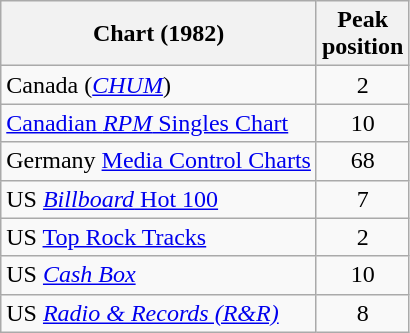<table class="wikitable sortable">
<tr>
<th>Chart (1982)</th>
<th>Peak<br>position</th>
</tr>
<tr>
<td>Canada (<em><a href='#'>CHUM</a></em>)</td>
<td align="center">2</td>
</tr>
<tr>
<td><a href='#'>Canadian <em>RPM</em> Singles Chart</a></td>
<td align="center">10</td>
</tr>
<tr>
<td>Germany <a href='#'>Media Control Charts</a></td>
<td align="center">68</td>
</tr>
<tr>
<td>US <a href='#'><em>Billboard</em> Hot 100</a></td>
<td align="center">7</td>
</tr>
<tr>
<td>US <a href='#'>Top Rock Tracks</a></td>
<td align="center">2</td>
</tr>
<tr>
<td>US <em><a href='#'>Cash Box</a></em></td>
<td align="center">10</td>
</tr>
<tr>
<td>US <em><a href='#'>Radio & Records (R&R)</a></em></td>
<td align="center">8</td>
</tr>
</table>
